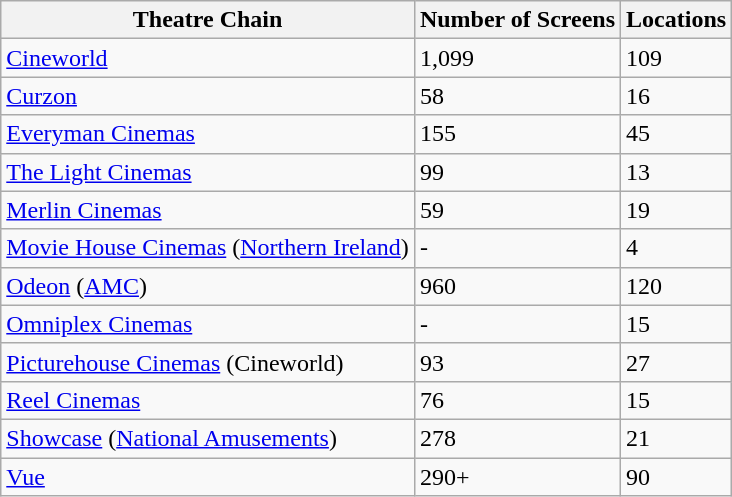<table class="wikitable sortable">
<tr>
<th><strong>Theatre Chain</strong></th>
<th><strong>Number of Screens</strong></th>
<th><strong>Locations</strong></th>
</tr>
<tr>
<td><a href='#'>Cineworld</a></td>
<td>1,099</td>
<td>109</td>
</tr>
<tr>
<td><a href='#'>Curzon</a></td>
<td>58</td>
<td>16</td>
</tr>
<tr>
<td><a href='#'>Everyman Cinemas</a></td>
<td>155</td>
<td>45</td>
</tr>
<tr>
<td><a href='#'>The Light Cinemas</a></td>
<td>99</td>
<td>13</td>
</tr>
<tr>
<td><a href='#'>Merlin Cinemas</a></td>
<td>59</td>
<td>19</td>
</tr>
<tr>
<td><a href='#'>Movie House Cinemas</a> (<a href='#'>Northern Ireland</a>)</td>
<td>-</td>
<td>4</td>
</tr>
<tr>
<td><a href='#'>Odeon</a> (<a href='#'>AMC</a>)</td>
<td>960</td>
<td>120</td>
</tr>
<tr>
<td><a href='#'>Omniplex Cinemas</a></td>
<td>-</td>
<td>15</td>
</tr>
<tr>
<td><a href='#'>Picturehouse Cinemas</a> (Cineworld)</td>
<td>93</td>
<td>27</td>
</tr>
<tr>
<td><a href='#'>Reel Cinemas</a></td>
<td>76</td>
<td>15</td>
</tr>
<tr>
<td><a href='#'>Showcase</a> (<a href='#'>National Amusements</a>)</td>
<td>278</td>
<td>21</td>
</tr>
<tr>
<td><a href='#'>Vue</a></td>
<td>290+</td>
<td>90</td>
</tr>
</table>
